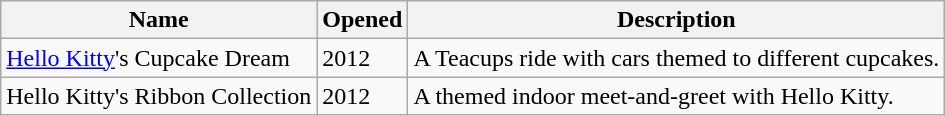<table class="wikitable">
<tr>
<th>Name</th>
<th>Opened</th>
<th>Description</th>
</tr>
<tr>
<td><a href='#'>Hello Kitty</a>'s Cupcake Dream</td>
<td>2012</td>
<td>A Teacups ride with cars themed to different cupcakes.</td>
</tr>
<tr>
<td>Hello Kitty's Ribbon Collection</td>
<td>2012</td>
<td>A themed indoor meet-and-greet with Hello Kitty.</td>
</tr>
</table>
